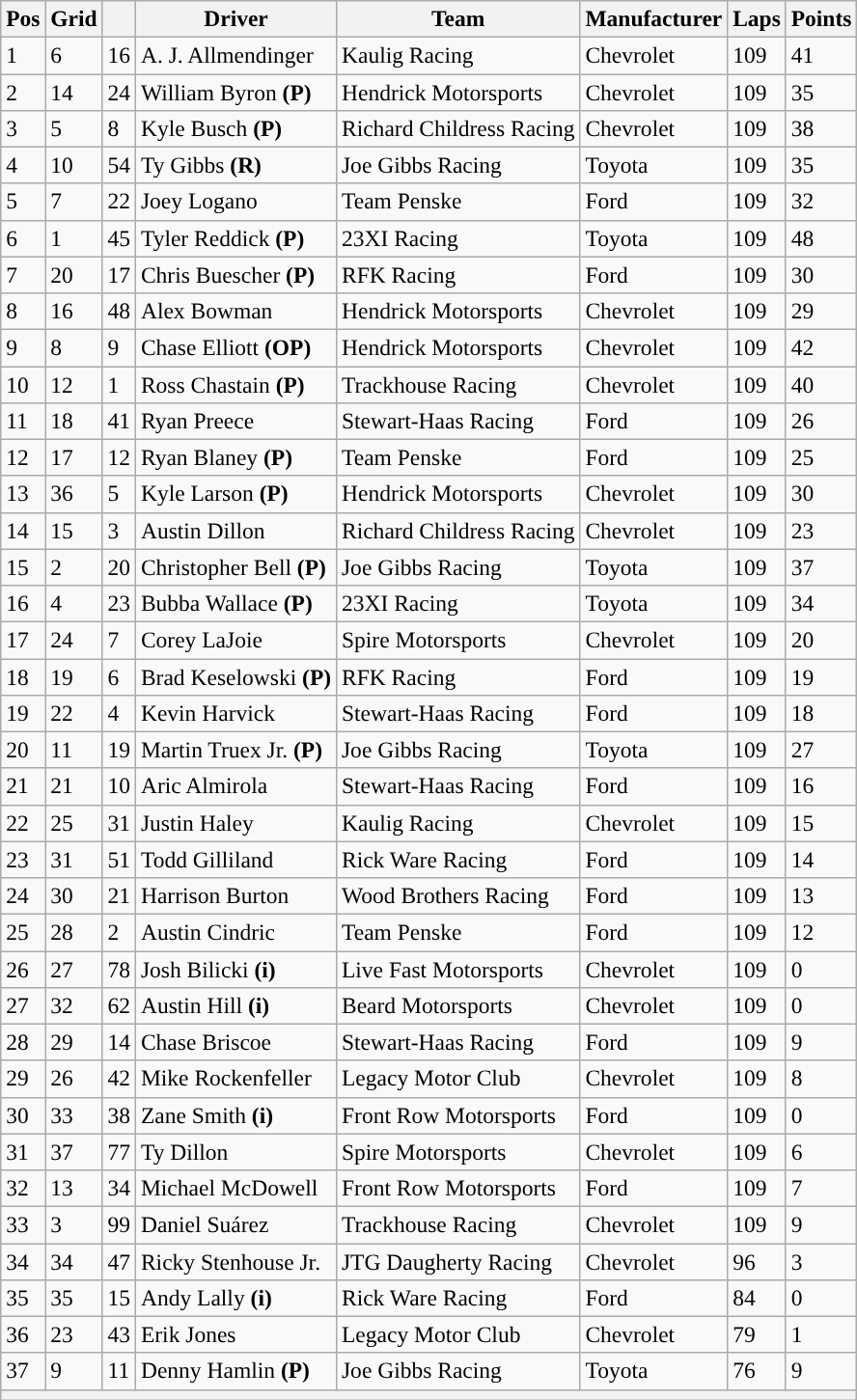<table class="wikitable" style="font-size:98%">
<tr>
<th>Pos</th>
<th>Grid</th>
<th></th>
<th>Driver</th>
<th>Team</th>
<th>Manufacturer</th>
<th>Laps</th>
<th>Points</th>
</tr>
<tr>
<td>1</td>
<td>6</td>
<td>16</td>
<td>A. J. Allmendinger</td>
<td>Kaulig Racing</td>
<td>Chevrolet</td>
<td>109</td>
<td>41</td>
</tr>
<tr>
<td>2</td>
<td>14</td>
<td>24</td>
<td>William Byron <strong>(P)</strong></td>
<td>Hendrick Motorsports</td>
<td>Chevrolet</td>
<td>109</td>
<td>35</td>
</tr>
<tr>
<td>3</td>
<td>5</td>
<td>8</td>
<td>Kyle Busch <strong>(P)</strong></td>
<td>Richard Childress Racing</td>
<td>Chevrolet</td>
<td>109</td>
<td>38</td>
</tr>
<tr>
<td>4</td>
<td>10</td>
<td>54</td>
<td>Ty Gibbs <strong>(R)</strong></td>
<td>Joe Gibbs Racing</td>
<td>Toyota</td>
<td>109</td>
<td>35</td>
</tr>
<tr>
<td>5</td>
<td>7</td>
<td>22</td>
<td>Joey Logano</td>
<td>Team Penske</td>
<td>Ford</td>
<td>109</td>
<td>32</td>
</tr>
<tr>
<td>6</td>
<td>1</td>
<td>45</td>
<td>Tyler Reddick <strong>(P)</strong></td>
<td>23XI Racing</td>
<td>Toyota</td>
<td>109</td>
<td>48</td>
</tr>
<tr>
<td>7</td>
<td>20</td>
<td>17</td>
<td>Chris Buescher <strong>(P)</strong></td>
<td>RFK Racing</td>
<td>Ford</td>
<td>109</td>
<td>30</td>
</tr>
<tr>
<td>8</td>
<td>16</td>
<td>48</td>
<td>Alex Bowman</td>
<td>Hendrick Motorsports</td>
<td>Chevrolet</td>
<td>109</td>
<td>29</td>
</tr>
<tr>
<td>9</td>
<td>8</td>
<td>9</td>
<td>Chase Elliott <strong>(OP)</strong></td>
<td>Hendrick Motorsports</td>
<td>Chevrolet</td>
<td>109</td>
<td>42</td>
</tr>
<tr>
<td>10</td>
<td>12</td>
<td>1</td>
<td>Ross Chastain <strong>(P)</strong></td>
<td>Trackhouse Racing</td>
<td>Chevrolet</td>
<td>109</td>
<td>40</td>
</tr>
<tr>
<td>11</td>
<td>18</td>
<td>41</td>
<td>Ryan Preece</td>
<td>Stewart-Haas Racing</td>
<td>Ford</td>
<td>109</td>
<td>26</td>
</tr>
<tr>
<td>12</td>
<td>17</td>
<td>12</td>
<td>Ryan Blaney <strong>(P)</strong></td>
<td>Team Penske</td>
<td>Ford</td>
<td>109</td>
<td>25</td>
</tr>
<tr>
<td>13</td>
<td>36</td>
<td>5</td>
<td>Kyle Larson <strong>(P)</strong></td>
<td>Hendrick Motorsports</td>
<td>Chevrolet</td>
<td>109</td>
<td>30</td>
</tr>
<tr>
<td>14</td>
<td>15</td>
<td>3</td>
<td>Austin Dillon</td>
<td>Richard Childress Racing</td>
<td>Chevrolet</td>
<td>109</td>
<td>23</td>
</tr>
<tr>
<td>15</td>
<td>2</td>
<td>20</td>
<td>Christopher Bell <strong>(P)</strong></td>
<td>Joe Gibbs Racing</td>
<td>Toyota</td>
<td>109</td>
<td>37</td>
</tr>
<tr>
<td>16</td>
<td>4</td>
<td>23</td>
<td>Bubba Wallace <strong>(P)</strong></td>
<td>23XI Racing</td>
<td>Toyota</td>
<td>109</td>
<td>34</td>
</tr>
<tr>
<td>17</td>
<td>24</td>
<td>7</td>
<td>Corey LaJoie</td>
<td>Spire Motorsports</td>
<td>Chevrolet</td>
<td>109</td>
<td>20</td>
</tr>
<tr>
<td>18</td>
<td>19</td>
<td>6</td>
<td>Brad Keselowski <strong>(P)</strong></td>
<td>RFK Racing</td>
<td>Ford</td>
<td>109</td>
<td>19</td>
</tr>
<tr>
<td>19</td>
<td>22</td>
<td>4</td>
<td>Kevin Harvick</td>
<td>Stewart-Haas Racing</td>
<td>Ford</td>
<td>109</td>
<td>18</td>
</tr>
<tr>
<td>20</td>
<td>11</td>
<td>19</td>
<td>Martin Truex Jr. <strong>(P)</strong></td>
<td>Joe Gibbs Racing</td>
<td>Toyota</td>
<td>109</td>
<td>27</td>
</tr>
<tr>
<td>21</td>
<td>21</td>
<td>10</td>
<td>Aric Almirola</td>
<td>Stewart-Haas Racing</td>
<td>Ford</td>
<td>109</td>
<td>16</td>
</tr>
<tr>
<td>22</td>
<td>25</td>
<td>31</td>
<td>Justin Haley</td>
<td>Kaulig Racing</td>
<td>Chevrolet</td>
<td>109</td>
<td>15</td>
</tr>
<tr>
<td>23</td>
<td>31</td>
<td>51</td>
<td>Todd Gilliland</td>
<td>Rick Ware Racing</td>
<td>Ford</td>
<td>109</td>
<td>14</td>
</tr>
<tr>
<td>24</td>
<td>30</td>
<td>21</td>
<td>Harrison Burton</td>
<td>Wood Brothers Racing</td>
<td>Ford</td>
<td>109</td>
<td>13</td>
</tr>
<tr>
<td>25</td>
<td>28</td>
<td>2</td>
<td>Austin Cindric</td>
<td>Team Penske</td>
<td>Ford</td>
<td>109</td>
<td>12</td>
</tr>
<tr>
<td>26</td>
<td>27</td>
<td>78</td>
<td>Josh Bilicki <strong>(i)</strong></td>
<td>Live Fast Motorsports</td>
<td>Chevrolet</td>
<td>109</td>
<td>0</td>
</tr>
<tr>
<td>27</td>
<td>32</td>
<td>62</td>
<td>Austin Hill <strong>(i)</strong></td>
<td>Beard Motorsports</td>
<td>Chevrolet</td>
<td>109</td>
<td>0</td>
</tr>
<tr>
<td>28</td>
<td>29</td>
<td>14</td>
<td>Chase Briscoe</td>
<td>Stewart-Haas Racing</td>
<td>Ford</td>
<td>109</td>
<td>9</td>
</tr>
<tr>
<td>29</td>
<td>26</td>
<td>42</td>
<td>Mike Rockenfeller</td>
<td>Legacy Motor Club</td>
<td>Chevrolet</td>
<td>109</td>
<td>8</td>
</tr>
<tr>
<td>30</td>
<td>33</td>
<td>38</td>
<td>Zane Smith <strong>(i)</strong></td>
<td>Front Row Motorsports</td>
<td>Ford</td>
<td>109</td>
<td>0</td>
</tr>
<tr>
<td>31</td>
<td>37</td>
<td>77</td>
<td>Ty Dillon</td>
<td>Spire Motorsports</td>
<td>Chevrolet</td>
<td>109</td>
<td>6</td>
</tr>
<tr>
<td>32</td>
<td>13</td>
<td>34</td>
<td>Michael McDowell</td>
<td>Front Row Motorsports</td>
<td>Ford</td>
<td>109</td>
<td>7</td>
</tr>
<tr>
<td>33</td>
<td>3</td>
<td>99</td>
<td>Daniel Suárez</td>
<td>Trackhouse Racing</td>
<td>Chevrolet</td>
<td>109</td>
<td>9</td>
</tr>
<tr>
<td>34</td>
<td>34</td>
<td>47</td>
<td>Ricky Stenhouse Jr.</td>
<td>JTG Daugherty Racing</td>
<td>Chevrolet</td>
<td>96</td>
<td>3</td>
</tr>
<tr>
<td>35</td>
<td>35</td>
<td>15</td>
<td>Andy Lally <strong>(i)</strong></td>
<td>Rick Ware Racing</td>
<td>Ford</td>
<td>84</td>
<td>0</td>
</tr>
<tr>
<td>36</td>
<td>23</td>
<td>43</td>
<td>Erik Jones</td>
<td>Legacy Motor Club</td>
<td>Chevrolet</td>
<td>79</td>
<td>1</td>
</tr>
<tr>
<td>37</td>
<td>9</td>
<td>11</td>
<td>Denny Hamlin <strong>(P)</strong></td>
<td>Joe Gibbs Racing</td>
<td>Toyota</td>
<td>76</td>
<td>9</td>
</tr>
<tr>
<th colspan="8"></th>
</tr>
</table>
